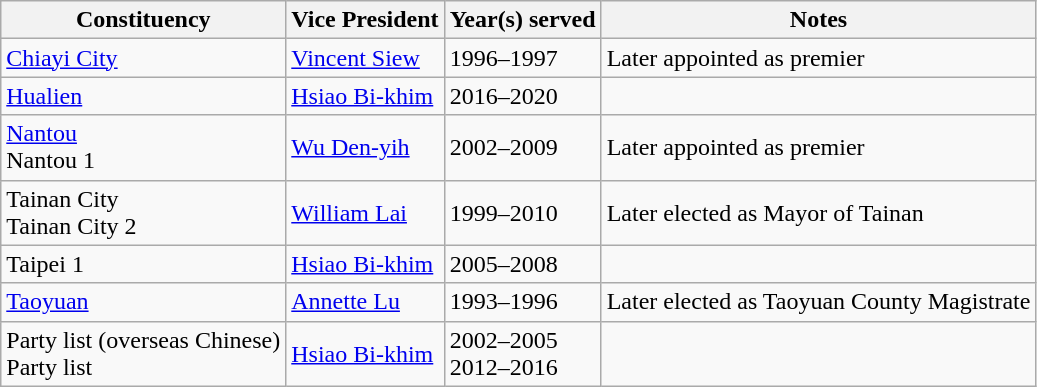<table class=wikitable>
<tr>
<th>Constituency</th>
<th>Vice President</th>
<th>Year(s) served</th>
<th>Notes</th>
</tr>
<tr>
<td><a href='#'>Chiayi City</a></td>
<td><a href='#'>Vincent Siew</a></td>
<td>1996–1997</td>
<td>Later appointed as premier</td>
</tr>
<tr>
<td><a href='#'>Hualien</a></td>
<td><a href='#'>Hsiao Bi-khim</a></td>
<td>2016–2020</td>
<td></td>
</tr>
<tr>
<td><a href='#'>Nantou</a><br>Nantou 1</td>
<td><a href='#'>Wu Den-yih</a></td>
<td>2002–2009</td>
<td>Later appointed as premier</td>
</tr>
<tr>
<td>Tainan City<br>Tainan City 2</td>
<td><a href='#'>William Lai</a></td>
<td>1999–2010</td>
<td>Later elected as Mayor of Tainan</td>
</tr>
<tr>
<td>Taipei 1</td>
<td><a href='#'>Hsiao Bi-khim</a></td>
<td>2005–2008</td>
<td></td>
</tr>
<tr>
<td><a href='#'>Taoyuan</a></td>
<td><a href='#'>Annette Lu</a></td>
<td>1993–1996</td>
<td>Later elected as Taoyuan County Magistrate</td>
</tr>
<tr>
<td>Party list (overseas Chinese)<br>Party list</td>
<td><a href='#'>Hsiao Bi-khim</a></td>
<td>2002–2005<br>2012–2016</td>
<td></td>
</tr>
</table>
